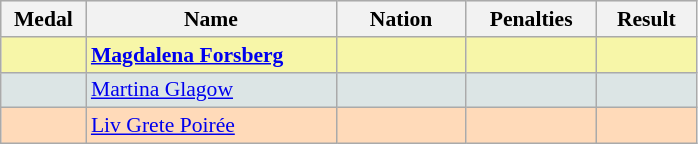<table class=wikitable style="border:1px solid #AAAAAA;font-size:90%">
<tr bgcolor="#E4E4E4">
<th style="border-bottom:1px solid #AAAAAA" width=50>Medal</th>
<th style="border-bottom:1px solid #AAAAAA" width=160>Name</th>
<th style="border-bottom:1px solid #AAAAAA" width=80>Nation</th>
<th style="border-bottom:1px solid #AAAAAA" width=80>Penalties</th>
<th style="border-bottom:1px solid #AAAAAA" width=60>Result</th>
</tr>
<tr bgcolor="#F7F6A8">
<td align="center"></td>
<td><strong><a href='#'>Magdalena Forsberg</a></strong></td>
<td align="center"></td>
<td align="center"></td>
<td align="right"></td>
</tr>
<tr bgcolor="#DCE5E5">
<td align="center"></td>
<td><a href='#'>Martina Glagow</a></td>
<td align="center"></td>
<td align="center"></td>
<td align="right"></td>
</tr>
<tr bgcolor="#FFDAB9">
<td align="center"></td>
<td><a href='#'>Liv Grete Poirée</a></td>
<td align="center"></td>
<td align="center"></td>
<td align="right"></td>
</tr>
</table>
